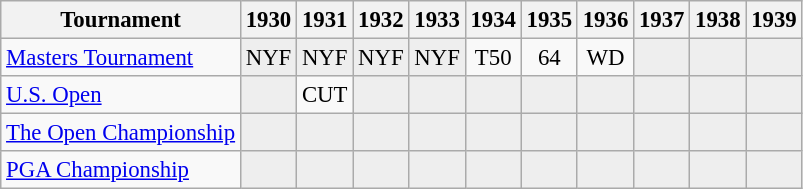<table class="wikitable" style="font-size:95%;text-align:center;">
<tr>
<th>Tournament</th>
<th>1930</th>
<th>1931</th>
<th>1932</th>
<th>1933</th>
<th>1934</th>
<th>1935</th>
<th>1936</th>
<th>1937</th>
<th>1938</th>
<th>1939</th>
</tr>
<tr>
<td align=left><a href='#'>Masters Tournament</a></td>
<td style="background:#eeeeee;">NYF</td>
<td style="background:#eeeeee;">NYF</td>
<td style="background:#eeeeee;">NYF</td>
<td style="background:#eeeeee;">NYF</td>
<td>T50</td>
<td>64</td>
<td>WD</td>
<td style="background:#eeeeee;"></td>
<td style="background:#eeeeee;"></td>
<td style="background:#eeeeee;"></td>
</tr>
<tr>
<td align=left><a href='#'>U.S. Open</a></td>
<td style="background:#eeeeee;"></td>
<td>CUT</td>
<td style="background:#eeeeee;"></td>
<td style="background:#eeeeee;"></td>
<td style="background:#eeeeee;"></td>
<td style="background:#eeeeee;"></td>
<td style="background:#eeeeee;"></td>
<td style="background:#eeeeee;"></td>
<td style="background:#eeeeee;"></td>
<td style="background:#eeeeee;"></td>
</tr>
<tr>
<td align=left><a href='#'>The Open Championship</a></td>
<td style="background:#eeeeee;"></td>
<td style="background:#eeeeee;"></td>
<td style="background:#eeeeee;"></td>
<td style="background:#eeeeee;"></td>
<td style="background:#eeeeee;"></td>
<td style="background:#eeeeee;"></td>
<td style="background:#eeeeee;"></td>
<td style="background:#eeeeee;"></td>
<td style="background:#eeeeee;"></td>
<td style="background:#eeeeee;"></td>
</tr>
<tr>
<td align=left><a href='#'>PGA Championship</a></td>
<td style="background:#eeeeee;"></td>
<td style="background:#eeeeee;"></td>
<td style="background:#eeeeee;"></td>
<td style="background:#eeeeee;"></td>
<td style="background:#eeeeee;"></td>
<td style="background:#eeeeee;"></td>
<td style="background:#eeeeee;"></td>
<td style="background:#eeeeee;"></td>
<td style="background:#eeeeee;"></td>
<td style="background:#eeeeee;"></td>
</tr>
</table>
